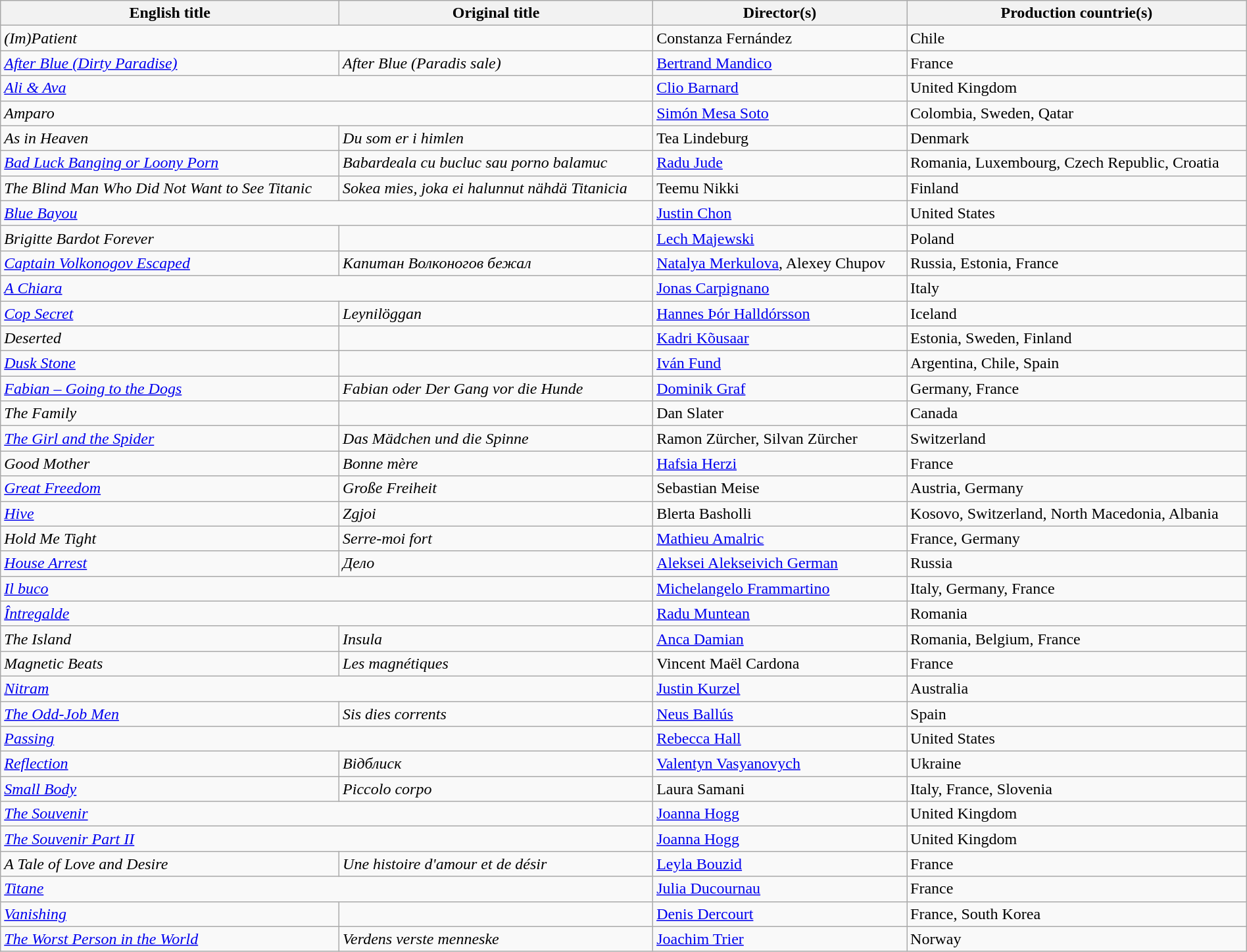<table class="sortable wikitable" style="width:100%; margin-bottom:4px" cellpadding="5">
<tr>
<th scope="col">English title</th>
<th scope="col">Original title</th>
<th scope="col">Director(s)</th>
<th scope="col">Production countrie(s)</th>
</tr>
<tr>
<td colspan=2><em>(Im)Patient</em></td>
<td>Constanza Fernández</td>
<td>Chile</td>
</tr>
<tr>
<td><em><a href='#'>After Blue (Dirty Paradise)</a></em></td>
<td><em>After Blue (Paradis sale)</em></td>
<td><a href='#'>Bertrand Mandico</a></td>
<td>France</td>
</tr>
<tr>
<td colspan="2"><em><a href='#'>Ali & Ava</a></em></td>
<td><a href='#'>Clio Barnard</a></td>
<td>United Kingdom</td>
</tr>
<tr>
<td colspan="2"><em>Amparo</em></td>
<td><a href='#'>Simón Mesa Soto</a></td>
<td>Colombia, Sweden, Qatar</td>
</tr>
<tr>
<td><em>As in Heaven</em></td>
<td><em>Du som er i himlen</em></td>
<td>Tea Lindeburg</td>
<td>Denmark</td>
</tr>
<tr>
<td><em><a href='#'>Bad Luck Banging or Loony Porn</a></em></td>
<td><em>Babardeala cu bucluc sau porno balamuc</em></td>
<td><a href='#'>Radu Jude</a></td>
<td>Romania, Luxembourg, Czech Republic, Croatia</td>
</tr>
<tr>
<td><em>The Blind Man Who Did Not Want to See Titanic</em></td>
<td><em>Sokea mies, joka ei halunnut nähdä Titanicia</em></td>
<td>Teemu Nikki</td>
<td>Finland</td>
</tr>
<tr>
<td colspan="2"><em><a href='#'>Blue Bayou</a></em></td>
<td><a href='#'>Justin Chon</a></td>
<td>United States</td>
</tr>
<tr>
<td><em>Brigitte Bardot Forever</em></td>
<td></td>
<td><a href='#'>Lech Majewski</a></td>
<td>Poland</td>
</tr>
<tr>
<td><em><a href='#'>Captain Volkonogov Escaped</a></em></td>
<td><em>Капитан Волконогов бежал</em></td>
<td><a href='#'>Natalya Merkulova</a>, Alexey Chupov</td>
<td>Russia, Estonia, France</td>
</tr>
<tr>
<td colspan="2"><em><a href='#'>A Chiara</a></em></td>
<td><a href='#'>Jonas Carpignano</a></td>
<td>Italy</td>
</tr>
<tr>
<td><em><a href='#'>Cop Secret</a></em></td>
<td><em>Leynilöggan</em></td>
<td><a href='#'>Hannes Þór Halldórsson</a></td>
<td>Iceland</td>
</tr>
<tr>
<td><em>Deserted</em></td>
<td></td>
<td><a href='#'>Kadri Kõusaar</a></td>
<td>Estonia, Sweden, Finland</td>
</tr>
<tr>
<td><em><a href='#'>Dusk Stone</a></em></td>
<td></td>
<td><a href='#'>Iván Fund</a></td>
<td>Argentina, Chile, Spain</td>
</tr>
<tr>
<td><em><a href='#'>Fabian – Going to the Dogs</a></em></td>
<td><em>Fabian oder Der Gang vor die Hunde</em></td>
<td><a href='#'>Dominik Graf</a></td>
<td>Germany, France</td>
</tr>
<tr>
<td><em>The Family</em></td>
<td></td>
<td>Dan Slater</td>
<td>Canada</td>
</tr>
<tr>
<td><em><a href='#'>The Girl and the Spider</a></em></td>
<td><em>Das Mädchen und die Spinne</em></td>
<td>Ramon Zürcher, Silvan Zürcher</td>
<td>Switzerland</td>
</tr>
<tr>
<td><em>Good Mother</em></td>
<td><em>Bonne mère</em></td>
<td><a href='#'>Hafsia Herzi</a></td>
<td>France</td>
</tr>
<tr>
<td><em><a href='#'>Great Freedom</a></em></td>
<td><em>Große Freiheit</em></td>
<td>Sebastian Meise</td>
<td>Austria, Germany</td>
</tr>
<tr>
<td><em><a href='#'>Hive</a></em></td>
<td><em>Zgjoi</em></td>
<td>Blerta Basholli</td>
<td>Kosovo, Switzerland, North Macedonia, Albania</td>
</tr>
<tr>
<td><em>Hold Me Tight</em></td>
<td><em>Serre-moi fort</em></td>
<td><a href='#'>Mathieu Amalric</a></td>
<td>France, Germany</td>
</tr>
<tr>
<td><em><a href='#'>House Arrest</a></em></td>
<td><em>Дело</em></td>
<td><a href='#'>Aleksei Alekseivich German</a></td>
<td>Russia</td>
</tr>
<tr>
<td colspan="2"><em><a href='#'>Il buco</a></em></td>
<td><a href='#'>Michelangelo Frammartino</a></td>
<td>Italy, Germany, France</td>
</tr>
<tr>
<td colspan="2"><em><a href='#'>Întregalde</a></em></td>
<td><a href='#'>Radu Muntean</a></td>
<td>Romania</td>
</tr>
<tr>
<td><em>The Island</em></td>
<td><em>Insula</em></td>
<td><a href='#'>Anca Damian</a></td>
<td>Romania, Belgium, France</td>
</tr>
<tr>
<td><em>Magnetic Beats</em></td>
<td><em>Les magnétiques</em></td>
<td>Vincent Maël Cardona</td>
<td>France</td>
</tr>
<tr>
<td colspan="2"><em><a href='#'>Nitram</a></em></td>
<td><a href='#'>Justin Kurzel</a></td>
<td>Australia</td>
</tr>
<tr>
<td><em><a href='#'>The Odd-Job Men</a></em></td>
<td><em>Sis dies corrents</em></td>
<td><a href='#'>Neus Ballús</a></td>
<td>Spain</td>
</tr>
<tr>
<td colspan="2"><em><a href='#'>Passing</a></em></td>
<td><a href='#'>Rebecca Hall</a></td>
<td>United States</td>
</tr>
<tr>
<td><em><a href='#'>Reflection</a></em></td>
<td><em>Відблиск</em></td>
<td><a href='#'>Valentyn Vasyanovych</a></td>
<td>Ukraine</td>
</tr>
<tr>
<td><em><a href='#'>Small Body</a></em></td>
<td><em>Piccolo corpo</em></td>
<td>Laura Samani</td>
<td>Italy, France, Slovenia</td>
</tr>
<tr>
<td colspan="2"><em><a href='#'>The Souvenir</a></em></td>
<td><a href='#'>Joanna Hogg</a></td>
<td>United Kingdom</td>
</tr>
<tr>
<td colspan="2"><em><a href='#'>The Souvenir Part II</a></em></td>
<td><a href='#'>Joanna Hogg</a></td>
<td>United Kingdom</td>
</tr>
<tr>
<td><em>A Tale of Love and Desire</em></td>
<td><em>Une histoire d'amour et de désir</em></td>
<td><a href='#'>Leyla Bouzid</a></td>
<td>France</td>
</tr>
<tr>
<td colspan="2"><em><a href='#'>Titane</a></em></td>
<td><a href='#'>Julia Ducournau</a></td>
<td>France</td>
</tr>
<tr>
<td><em><a href='#'>Vanishing</a></em></td>
<td></td>
<td><a href='#'>Denis Dercourt</a></td>
<td>France, South Korea</td>
</tr>
<tr>
<td><em><a href='#'>The Worst Person in the World</a></em></td>
<td><em>Verdens verste menneske</em></td>
<td><a href='#'>Joachim Trier</a></td>
<td>Norway</td>
</tr>
</table>
